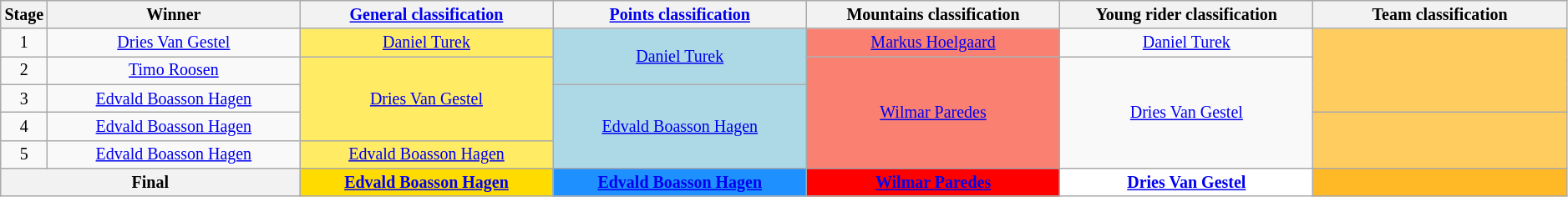<table class="wikitable" style="text-align: center; font-size:smaller;">
<tr style="background:#efefef;">
<th scope="col" style="width:1%;">Stage</th>
<th scope="col" style="width:16.5%;">Winner</th>
<th scope="col" style="width:16.5%;"><a href='#'>General classification</a><br></th>
<th scope="col" style="width:16.5%;"><a href='#'>Points classification</a><br></th>
<th scope="col" style="width:16.5%;">Mountains classification<br></th>
<th scope="col" style="width:16.5%;">Young rider classification<br></th>
<th scope="col" style="width:16.5%;">Team classification<br></th>
</tr>
<tr>
<td scope="row">1</td>
<td><a href='#'>Dries Van Gestel</a></td>
<td style="background:#FFEB64;"><a href='#'>Daniel Turek</a></td>
<td style="background:lightblue;" rowspan=2><a href='#'>Daniel Turek</a></td>
<td style="background:salmon"><a href='#'>Markus Hoelgaard</a></td>
<td style="background:offwhite;"><a href='#'>Daniel Turek</a></td>
<td style="background:#FFCD5F;" rowspan=3></td>
</tr>
<tr>
<td scope="row">2</td>
<td><a href='#'>Timo Roosen</a></td>
<td style="background:#FFEB64;" rowspan=3><a href='#'>Dries Van Gestel</a></td>
<td style="background:salmon" rowspan=4><a href='#'>Wilmar Paredes</a></td>
<td style="background:offwhite;" rowspan=4><a href='#'>Dries Van Gestel</a></td>
</tr>
<tr>
<td scope="row">3</td>
<td><a href='#'>Edvald Boasson Hagen</a></td>
<td style="background:lightblue;" rowspan=3><a href='#'>Edvald Boasson Hagen</a></td>
</tr>
<tr>
<td scope="row">4</td>
<td><a href='#'>Edvald Boasson Hagen</a></td>
<td style="background:#FFCD5F;" rowspan=2></td>
</tr>
<tr>
<td scope="row">5</td>
<td><a href='#'>Edvald Boasson Hagen</a></td>
<td style="background:#FFEB64;"><a href='#'>Edvald Boasson Hagen</a></td>
</tr>
<tr>
<th colspan="2">Final</th>
<th style="background:#FFDB00;"><a href='#'>Edvald Boasson Hagen</a></th>
<th style="background:dodgerblue;"><a href='#'>Edvald Boasson Hagen</a></th>
<th style="background:red;"><a href='#'>Wilmar Paredes</a></th>
<th style="background:white;"><a href='#'>Dries Van Gestel</a></th>
<th style="background:#FFB927;"></th>
</tr>
</table>
